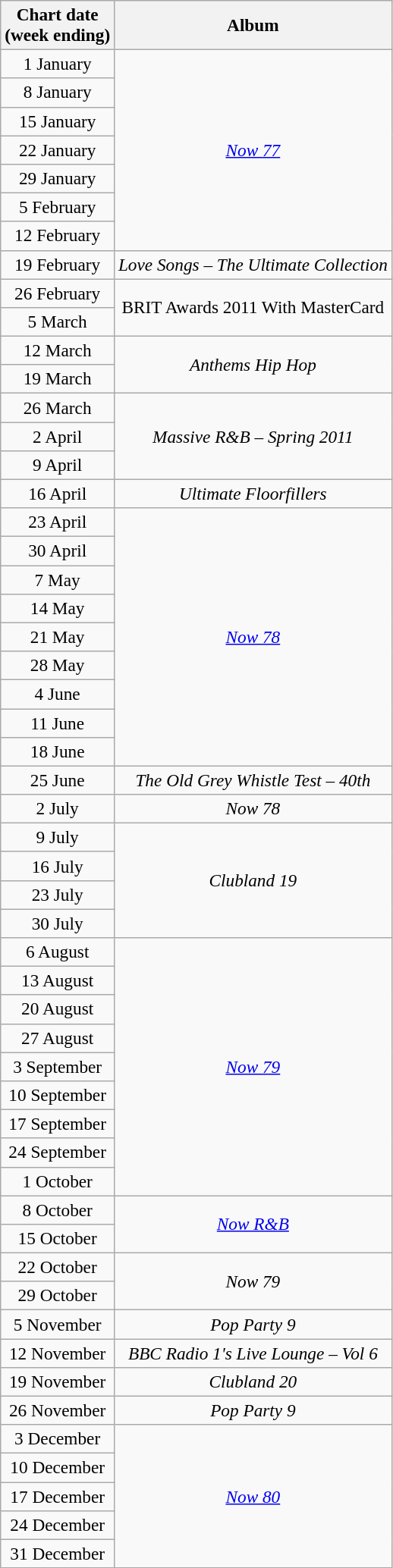<table class="wikitable" style="font-size:97%; text-align:center;">
<tr>
<th>Chart date<br>(week ending)</th>
<th>Album</th>
</tr>
<tr>
<td>1 January</td>
<td rowspan="7"><em><a href='#'>Now 77</a></em></td>
</tr>
<tr>
<td>8 January</td>
</tr>
<tr>
<td>15 January</td>
</tr>
<tr>
<td>22 January</td>
</tr>
<tr>
<td>29 January</td>
</tr>
<tr>
<td>5 February</td>
</tr>
<tr>
<td>12 February</td>
</tr>
<tr>
<td>19 February</td>
<td><em>Love Songs – The Ultimate Collection</em></td>
</tr>
<tr>
<td>26 February</td>
<td rowspan="2">BRIT Awards 2011 With MasterCard</td>
</tr>
<tr>
<td>5 March</td>
</tr>
<tr>
<td>12 March</td>
<td rowspan="2"><em>Anthems Hip Hop</em></td>
</tr>
<tr>
<td>19 March</td>
</tr>
<tr>
<td>26 March</td>
<td rowspan="3"><em>Massive R&B – Spring 2011</em></td>
</tr>
<tr>
<td>2 April</td>
</tr>
<tr>
<td>9 April</td>
</tr>
<tr>
<td>16 April</td>
<td><em>Ultimate Floorfillers</em></td>
</tr>
<tr>
<td>23 April</td>
<td rowspan="9"><em><a href='#'>Now 78</a></em></td>
</tr>
<tr>
<td>30 April</td>
</tr>
<tr>
<td>7 May</td>
</tr>
<tr>
<td>14 May</td>
</tr>
<tr>
<td>21 May</td>
</tr>
<tr>
<td>28 May</td>
</tr>
<tr>
<td>4 June</td>
</tr>
<tr>
<td>11 June</td>
</tr>
<tr>
<td>18 June</td>
</tr>
<tr>
<td>25 June</td>
<td><em>The Old Grey Whistle Test – 40th</em></td>
</tr>
<tr>
<td>2 July</td>
<td><em>Now 78</em></td>
</tr>
<tr>
<td>9 July</td>
<td rowspan="4"><em>Clubland 19</em></td>
</tr>
<tr>
<td>16 July</td>
</tr>
<tr>
<td>23 July</td>
</tr>
<tr>
<td>30 July</td>
</tr>
<tr>
<td>6 August</td>
<td rowspan="9"><em><a href='#'>Now 79</a></em></td>
</tr>
<tr>
<td>13 August</td>
</tr>
<tr>
<td>20 August</td>
</tr>
<tr>
<td>27 August</td>
</tr>
<tr>
<td>3 September</td>
</tr>
<tr>
<td>10 September</td>
</tr>
<tr>
<td>17 September</td>
</tr>
<tr>
<td>24 September</td>
</tr>
<tr>
<td>1 October</td>
</tr>
<tr>
<td>8 October</td>
<td rowspan="2"><em><a href='#'>Now R&B</a></em></td>
</tr>
<tr>
<td>15 October</td>
</tr>
<tr>
<td>22 October</td>
<td rowspan="2"><em>Now 79</em></td>
</tr>
<tr>
<td>29 October</td>
</tr>
<tr>
<td>5 November</td>
<td><em>Pop Party 9</em></td>
</tr>
<tr>
<td>12 November</td>
<td><em>BBC Radio 1's Live Lounge – Vol 6</em></td>
</tr>
<tr>
<td>19 November</td>
<td><em>Clubland 20</em></td>
</tr>
<tr>
<td>26 November</td>
<td><em>Pop Party 9</em></td>
</tr>
<tr>
<td>3 December</td>
<td rowspan="5"><em><a href='#'>Now 80</a></em></td>
</tr>
<tr>
<td>10 December</td>
</tr>
<tr>
<td>17 December</td>
</tr>
<tr>
<td>24 December</td>
</tr>
<tr>
<td>31 December</td>
</tr>
</table>
